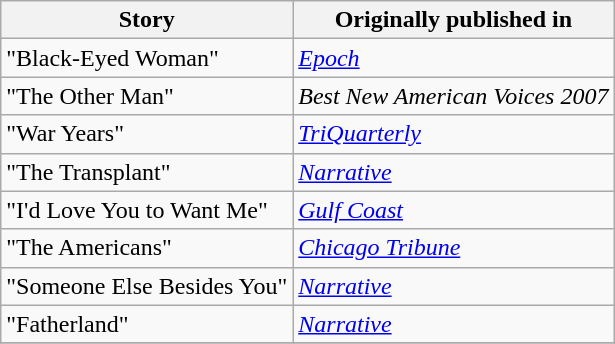<table class="wikitable">
<tr>
<th><strong>Story</strong></th>
<th><strong>Originally published in</strong></th>
</tr>
<tr>
<td>"Black-Eyed Woman"</td>
<td><em><a href='#'>Epoch</a></em></td>
</tr>
<tr>
<td>"The Other Man"</td>
<td><em>Best New American Voices 2007</em></td>
</tr>
<tr>
<td>"War Years"</td>
<td><em><a href='#'>TriQuarterly</a></em></td>
</tr>
<tr>
<td>"The Transplant"</td>
<td><em><a href='#'>Narrative</a></em></td>
</tr>
<tr>
<td>"I'd Love You to Want Me"</td>
<td><em><a href='#'>Gulf Coast</a></em></td>
</tr>
<tr>
<td>"The Americans"</td>
<td><em><a href='#'>Chicago Tribune</a></em></td>
</tr>
<tr>
<td>"Someone Else Besides You"</td>
<td><em><a href='#'>Narrative</a></em></td>
</tr>
<tr>
<td>"Fatherland"</td>
<td><em><a href='#'>Narrative</a></em></td>
</tr>
<tr>
</tr>
</table>
